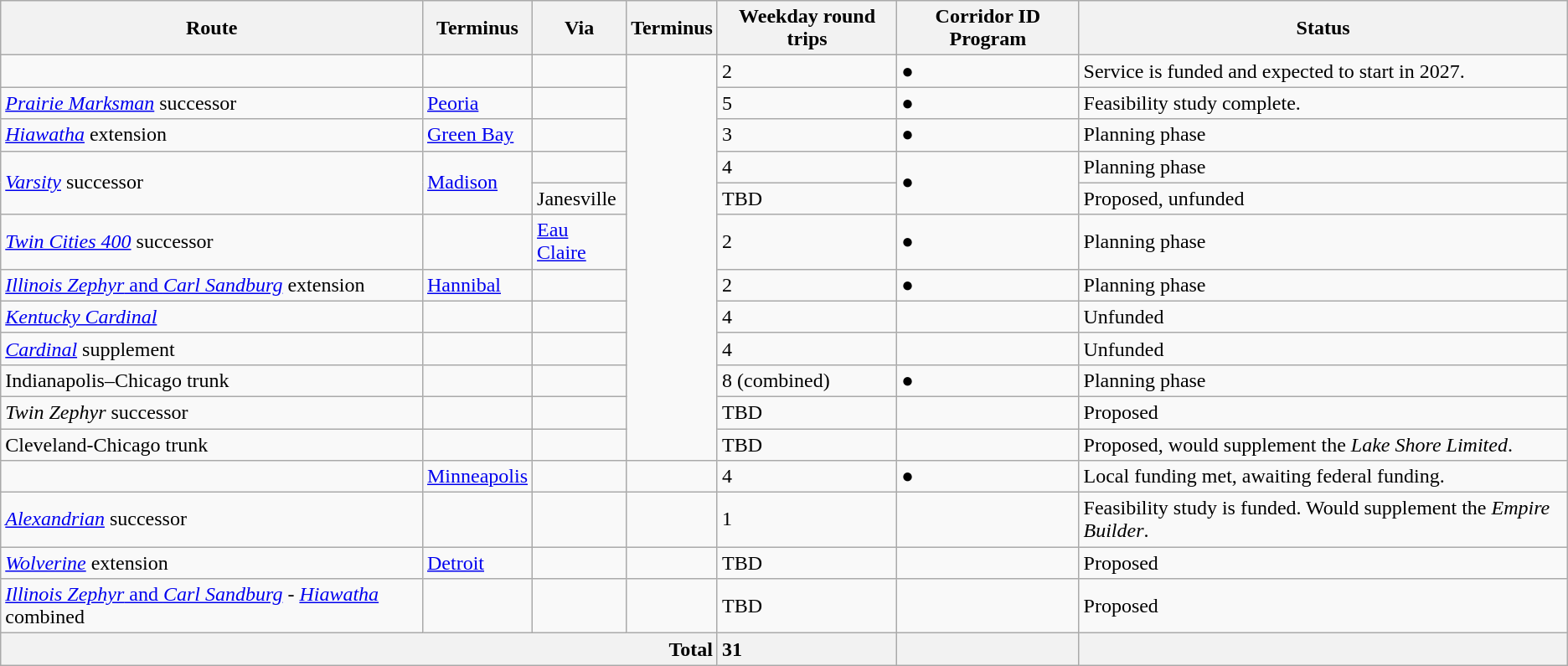<table class="wikitable sortable">
<tr>
<th>Route</th>
<th>Terminus</th>
<th>Via</th>
<th>Terminus</th>
<th>Weekday round trips</th>
<th>Corridor ID Program</th>
<th>Status</th>
</tr>
<tr>
<td></td>
<td></td>
<td></td>
<td rowspan=12></td>
<td>2</td>
<td>●</td>
<td>Service is funded and expected to start in 2027.</td>
</tr>
<tr>
<td><em><a href='#'>Prairie Marksman</a></em> successor</td>
<td><a href='#'>Peoria</a></td>
<td></td>
<td>5</td>
<td>●</td>
<td>Feasibility study complete.</td>
</tr>
<tr>
<td><em><a href='#'>Hiawatha</a></em> extension</td>
<td><a href='#'>Green Bay</a></td>
<td></td>
<td>3</td>
<td>●</td>
<td>Planning phase</td>
</tr>
<tr>
<td rowspan=2><em><a href='#'>Varsity</a></em> successor</td>
<td rowspan=2><a href='#'>Madison</a></td>
<td></td>
<td>4</td>
<td rowspan=2>●</td>
<td>Planning phase</td>
</tr>
<tr>
<td>Janesville</td>
<td>TBD</td>
<td>Proposed, unfunded</td>
</tr>
<tr>
<td><em><a href='#'>Twin Cities 400</a></em> successor</td>
<td></td>
<td><a href='#'>Eau Claire</a></td>
<td>2</td>
<td>●</td>
<td>Planning phase</td>
</tr>
<tr>
<td><a href='#'><em>Illinois Zephyr</em> and <em>Carl Sandburg</em></a> extension</td>
<td><a href='#'>Hannibal</a></td>
<td></td>
<td>2</td>
<td>●</td>
<td>Planning phase</td>
</tr>
<tr>
<td><em><a href='#'>Kentucky Cardinal</a></em></td>
<td></td>
<td></td>
<td>4</td>
<td></td>
<td>Unfunded</td>
</tr>
<tr>
<td><em><a href='#'>Cardinal</a></em> supplement</td>
<td></td>
<td></td>
<td>4</td>
<td></td>
<td>Unfunded</td>
</tr>
<tr>
<td>Indianapolis–Chicago trunk</td>
<td></td>
<td></td>
<td>8 (combined)</td>
<td>●</td>
<td>Planning phase</td>
</tr>
<tr>
<td><em>Twin Zephyr</em> successor</td>
<td></td>
<td></td>
<td>TBD</td>
<td></td>
<td>Proposed</td>
</tr>
<tr>
<td>Cleveland-Chicago trunk</td>
<td></td>
<td></td>
<td>TBD</td>
<td></td>
<td>Proposed, would supplement the <em>Lake Shore Limited</em>.</td>
</tr>
<tr>
<td></td>
<td><a href='#'>Minneapolis</a></td>
<td></td>
<td></td>
<td>4</td>
<td>●</td>
<td>Local funding met, awaiting federal funding.</td>
</tr>
<tr>
<td><em><a href='#'>Alexandrian</a></em> successor</td>
<td></td>
<td></td>
<td></td>
<td>1</td>
<td></td>
<td>Feasibility study is funded. Would supplement the <em>Empire Builder</em>.</td>
</tr>
<tr>
<td><em><a href='#'>Wolverine</a></em> extension</td>
<td><a href='#'>Detroit</a></td>
<td></td>
<td></td>
<td>TBD</td>
<td></td>
<td>Proposed</td>
</tr>
<tr>
<td><a href='#'><em>Illinois Zephyr</em> and <em>Carl Sandburg</em></a> - <em><a href='#'>Hiawatha</a></em> combined</td>
<td></td>
<td></td>
<td></td>
<td>TBD</td>
<td></td>
<td>Proposed</td>
</tr>
<tr>
<th colspan="4" style="text-align:right;">Total</th>
<th style="text-align:left;">31</th>
<th></th>
<th></th>
</tr>
</table>
